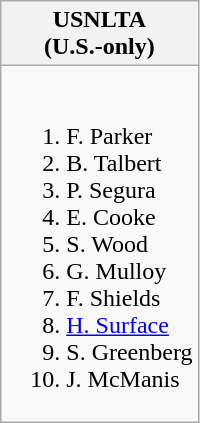<table class="wikitable">
<tr>
<th>USNLTA<br>(U.S.-only)</th>
</tr>
<tr style="vertical-align: top;">
<td style="white-space: nowrap;"><br><ol><li> F. Parker</li><li> B. Talbert</li><li> P. Segura</li><li> E. Cooke</li><li> S. Wood</li><li> G. Mulloy</li><li> F. Shields</li><li> <a href='#'>H. Surface</a></li><li> S. Greenberg</li><li> J. McManis</li></ol></td>
</tr>
</table>
